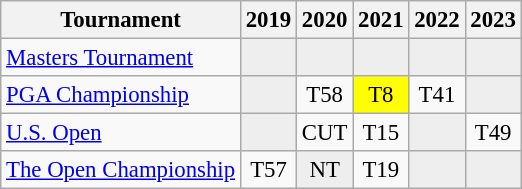<table class="wikitable" style="font-size:95%;text-align:center;">
<tr>
<th>Tournament</th>
<th>2019</th>
<th>2020</th>
<th>2021</th>
<th>2022</th>
<th>2023</th>
</tr>
<tr>
<td align=left><a href='#'>Masters Tournament</a></td>
<td style="background:#eeeeee;"></td>
<td style="background:#eeeeee;"></td>
<td style="background:#eeeeee;"></td>
<td style="background:#eeeeee;"></td>
<td style="background:#eeeeee;"></td>
</tr>
<tr>
<td align=left><a href='#'>PGA Championship</a></td>
<td style= "background:#eeeeee;"></td>
<td>T58</td>
<td style="background:yellow;">T8</td>
<td>T41</td>
<td style="background:#eeeeee;"></td>
</tr>
<tr>
<td align=left><a href='#'>U.S. Open</a></td>
<td style="background:#eeeeee;"></td>
<td>CUT</td>
<td>T15</td>
<td style="background:#eeeeee;"></td>
<td>T49</td>
</tr>
<tr>
<td align=left><a href='#'>The Open Championship</a></td>
<td>T57</td>
<td style="background:#eeeeee;">NT</td>
<td>T19</td>
<td style="background:#eeeeee;"></td>
<td style="background:#eeeeee;"></td>
</tr>
</table>
